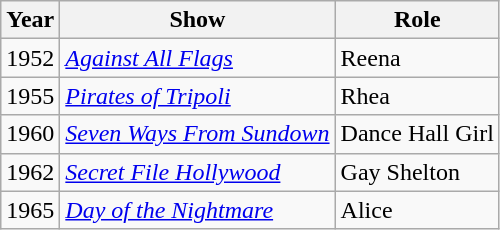<table class="wikitable sortable">
<tr>
<th>Year</th>
<th>Show</th>
<th>Role</th>
</tr>
<tr>
<td>1952</td>
<td><em><a href='#'>Against All Flags</a></em></td>
<td>Reena</td>
</tr>
<tr>
<td>1955</td>
<td><em><a href='#'>Pirates of Tripoli</a></em></td>
<td>Rhea</td>
</tr>
<tr>
<td>1960</td>
<td><em><a href='#'>Seven Ways From Sundown</a></em></td>
<td>Dance Hall Girl</td>
</tr>
<tr>
<td>1962</td>
<td><em><a href='#'>Secret File Hollywood</a></em></td>
<td>Gay Shelton</td>
</tr>
<tr>
<td>1965</td>
<td><em><a href='#'>Day of the Nightmare</a></em></td>
<td>Alice</td>
</tr>
</table>
